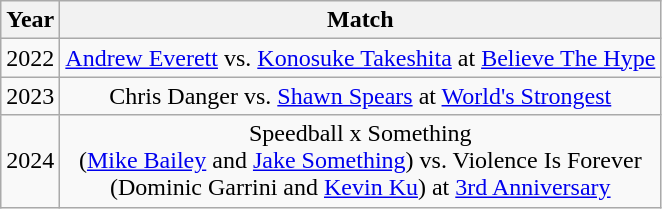<table class="wikitable sortable" style="text-align: center">
<tr>
<th>Year</th>
<th>Match</th>
</tr>
<tr>
<td>2022</td>
<td><a href='#'>Andrew Everett</a> vs. <a href='#'>Konosuke Takeshita</a> at <a href='#'>Believe The Hype</a></td>
</tr>
<tr>
<td>2023</td>
<td>Chris Danger vs. <a href='#'>Shawn Spears</a> at <a href='#'>World's Strongest</a></td>
</tr>
<tr>
<td>2024</td>
<td>Speedball x Something<br>(<a href='#'>Mike Bailey</a> and <a href='#'>Jake Something</a>) vs. Violence Is Forever<br>(Dominic Garrini and <a href='#'>Kevin Ku</a>) at <a href='#'>3rd Anniversary</a></td>
</tr>
</table>
